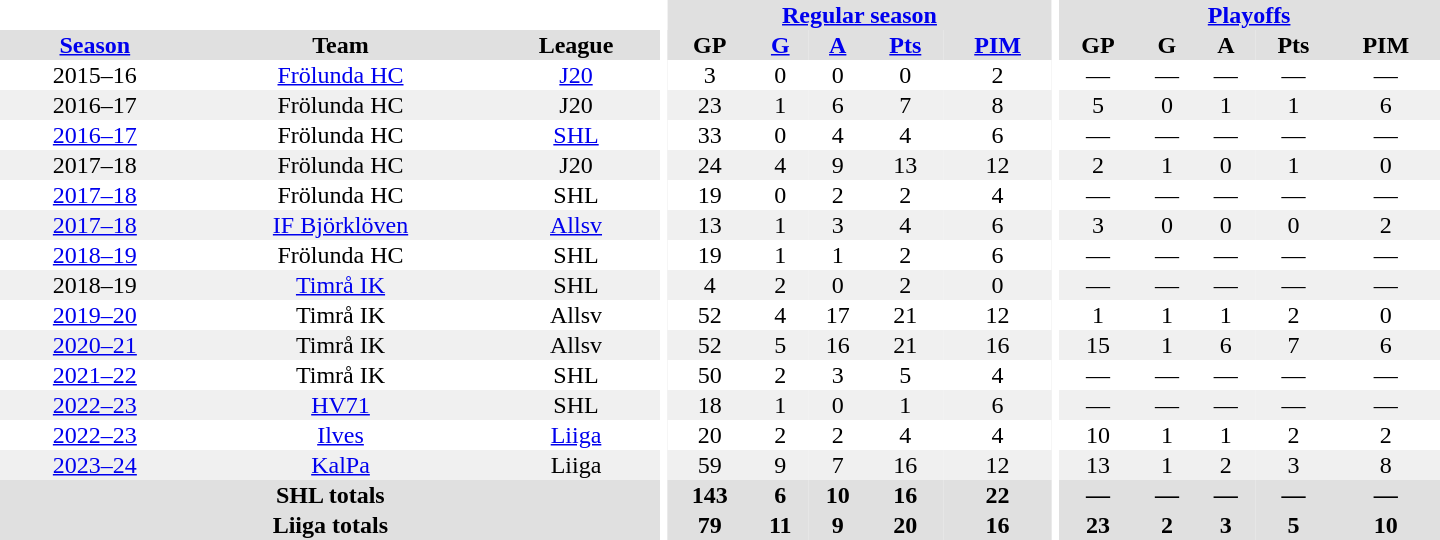<table border="0" cellpadding="1" cellspacing="0" style="text-align:center; width:60em">
<tr bgcolor="#e0e0e0">
<th colspan="3" bgcolor="#ffffff"></th>
<th rowspan="99" bgcolor="#ffffff"></th>
<th colspan="5"><a href='#'>Regular season</a></th>
<th rowspan="99" bgcolor="#ffffff"></th>
<th colspan="5"><a href='#'>Playoffs</a></th>
</tr>
<tr bgcolor="#e0e0e0">
<th><a href='#'>Season</a></th>
<th>Team</th>
<th>League</th>
<th>GP</th>
<th><a href='#'>G</a></th>
<th><a href='#'>A</a></th>
<th><a href='#'>Pts</a></th>
<th><a href='#'>PIM</a></th>
<th>GP</th>
<th>G</th>
<th>A</th>
<th>Pts</th>
<th>PIM</th>
</tr>
<tr>
<td>2015–16</td>
<td><a href='#'>Frölunda HC</a></td>
<td><a href='#'>J20</a></td>
<td>3</td>
<td>0</td>
<td>0</td>
<td>0</td>
<td>2</td>
<td>—</td>
<td>—</td>
<td>—</td>
<td>—</td>
<td>—</td>
</tr>
<tr bgcolor="#f0f0f0">
<td>2016–17</td>
<td>Frölunda HC</td>
<td>J20</td>
<td>23</td>
<td>1</td>
<td>6</td>
<td>7</td>
<td>8</td>
<td>5</td>
<td>0</td>
<td>1</td>
<td>1</td>
<td>6</td>
</tr>
<tr>
<td><a href='#'>2016–17</a></td>
<td>Frölunda HC</td>
<td><a href='#'>SHL</a></td>
<td>33</td>
<td>0</td>
<td>4</td>
<td>4</td>
<td>6</td>
<td>—</td>
<td>—</td>
<td>—</td>
<td>—</td>
<td>—</td>
</tr>
<tr bgcolor="#f0f0f0">
<td>2017–18</td>
<td>Frölunda HC</td>
<td>J20</td>
<td>24</td>
<td>4</td>
<td>9</td>
<td>13</td>
<td>12</td>
<td>2</td>
<td>1</td>
<td>0</td>
<td>1</td>
<td>0</td>
</tr>
<tr>
<td><a href='#'>2017–18</a></td>
<td>Frölunda HC</td>
<td>SHL</td>
<td>19</td>
<td>0</td>
<td>2</td>
<td>2</td>
<td>4</td>
<td>—</td>
<td>—</td>
<td>—</td>
<td>—</td>
<td>—</td>
</tr>
<tr bgcolor="#f0f0f0">
<td><a href='#'>2017–18</a></td>
<td><a href='#'>IF Björklöven</a></td>
<td><a href='#'>Allsv</a></td>
<td>13</td>
<td>1</td>
<td>3</td>
<td>4</td>
<td>6</td>
<td>3</td>
<td>0</td>
<td>0</td>
<td>0</td>
<td>2</td>
</tr>
<tr>
<td><a href='#'>2018–19</a></td>
<td>Frölunda HC</td>
<td>SHL</td>
<td>19</td>
<td>1</td>
<td>1</td>
<td>2</td>
<td>6</td>
<td>—</td>
<td>—</td>
<td>—</td>
<td>—</td>
<td>—</td>
</tr>
<tr bgcolor="#f0f0f0">
<td>2018–19</td>
<td><a href='#'>Timrå IK</a></td>
<td>SHL</td>
<td>4</td>
<td>2</td>
<td>0</td>
<td>2</td>
<td>0</td>
<td>—</td>
<td>—</td>
<td>—</td>
<td>—</td>
<td>—</td>
</tr>
<tr>
<td><a href='#'>2019–20</a></td>
<td>Timrå IK</td>
<td>Allsv</td>
<td>52</td>
<td>4</td>
<td>17</td>
<td>21</td>
<td>12</td>
<td>1</td>
<td>1</td>
<td>1</td>
<td>2</td>
<td>0</td>
</tr>
<tr bgcolor="#f0f0f0">
<td><a href='#'>2020–21</a></td>
<td>Timrå IK</td>
<td>Allsv</td>
<td>52</td>
<td>5</td>
<td>16</td>
<td>21</td>
<td>16</td>
<td>15</td>
<td>1</td>
<td>6</td>
<td>7</td>
<td>6</td>
</tr>
<tr>
<td><a href='#'>2021–22</a></td>
<td>Timrå IK</td>
<td>SHL</td>
<td>50</td>
<td>2</td>
<td>3</td>
<td>5</td>
<td>4</td>
<td>—</td>
<td>—</td>
<td>—</td>
<td>—</td>
<td>—</td>
</tr>
<tr bgcolor="#f0f0f0">
<td><a href='#'>2022–23</a></td>
<td><a href='#'>HV71</a></td>
<td>SHL</td>
<td>18</td>
<td>1</td>
<td>0</td>
<td>1</td>
<td>6</td>
<td>—</td>
<td>—</td>
<td>—</td>
<td>—</td>
<td>—</td>
</tr>
<tr>
<td><a href='#'>2022–23</a></td>
<td><a href='#'>Ilves</a></td>
<td><a href='#'>Liiga</a></td>
<td>20</td>
<td>2</td>
<td>2</td>
<td>4</td>
<td>4</td>
<td>10</td>
<td>1</td>
<td>1</td>
<td>2</td>
<td>2</td>
</tr>
<tr bgcolor="#f0f0f0">
<td><a href='#'>2023–24</a></td>
<td><a href='#'>KalPa</a></td>
<td>Liiga</td>
<td>59</td>
<td>9</td>
<td>7</td>
<td>16</td>
<td>12</td>
<td>13</td>
<td>1</td>
<td>2</td>
<td>3</td>
<td>8</td>
</tr>
<tr bgcolor="#e0e0e0">
<th colspan="3">SHL totals</th>
<th>143</th>
<th>6</th>
<th>10</th>
<th>16</th>
<th>22</th>
<th>—</th>
<th>—</th>
<th>—</th>
<th>—</th>
<th>—</th>
</tr>
<tr bgcolor="#e0e0e0">
<th colspan="3">Liiga totals</th>
<th>79</th>
<th>11</th>
<th>9</th>
<th>20</th>
<th>16</th>
<th>23</th>
<th>2</th>
<th>3</th>
<th>5</th>
<th>10</th>
</tr>
</table>
